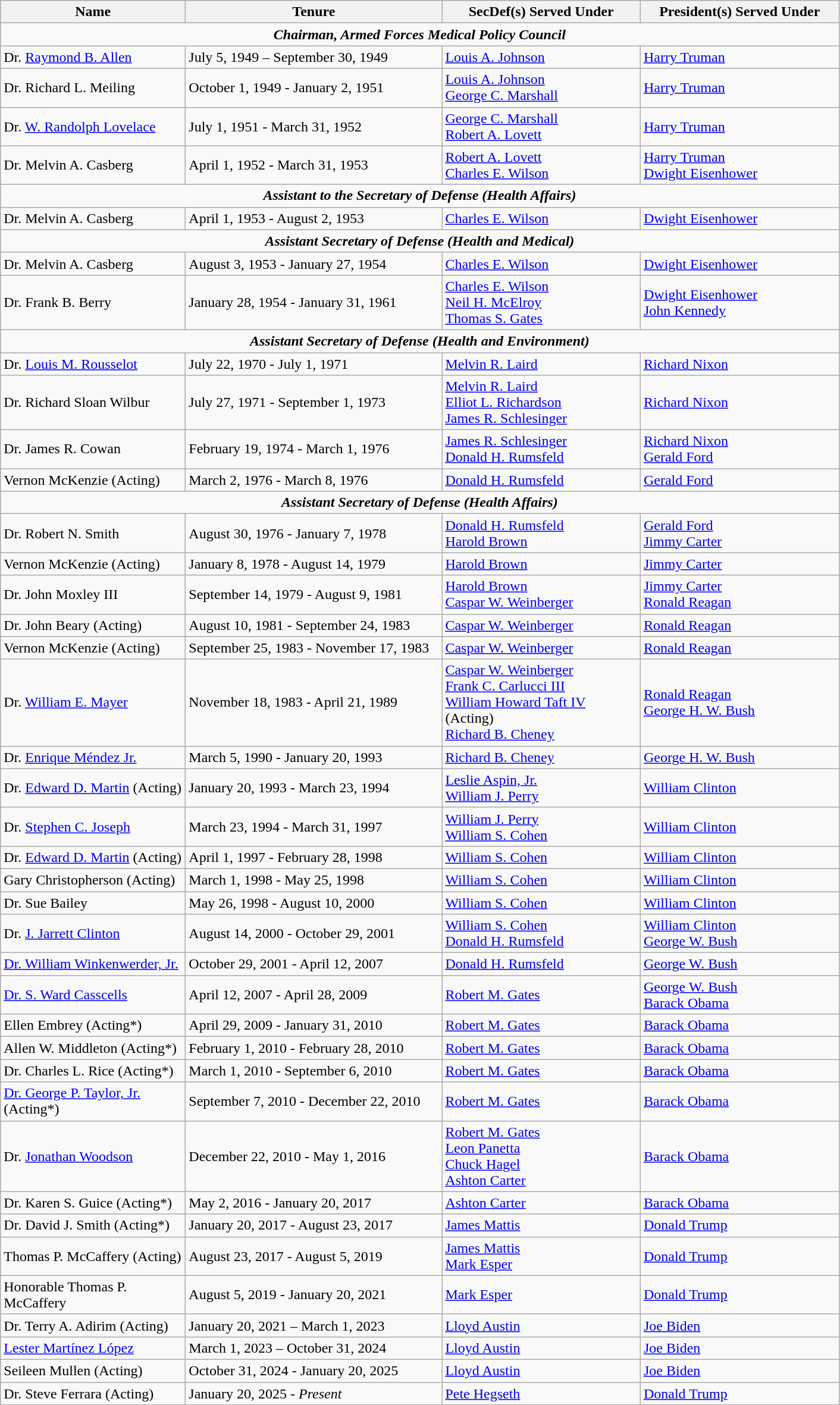<table class="wikitable">
<tr>
<th scope="col" style="width:200px;">Name</th>
<th scope="col" style="width:280px;">Tenure</th>
<th scope="col" style="width:215px;">SecDef(s) Served Under</th>
<th scope="col" style="width:215px;">President(s) Served Under</th>
</tr>
<tr>
<td colspan="4" style="text-align:center;"><strong><em>Chairman, Armed Forces Medical Policy Council</em></strong></td>
</tr>
<tr>
<td>Dr. <a href='#'>Raymond B. Allen</a></td>
<td>July 5, 1949 – September 30, 1949</td>
<td><a href='#'>Louis A. Johnson</a></td>
<td><a href='#'>Harry Truman</a></td>
</tr>
<tr>
<td>Dr. Richard L. Meiling</td>
<td>October 1, 1949 - January 2, 1951</td>
<td><a href='#'>Louis A. Johnson</a> <br> <a href='#'>George C. Marshall</a></td>
<td><a href='#'>Harry Truman</a></td>
</tr>
<tr>
<td>Dr. <a href='#'>W. Randolph Lovelace</a></td>
<td>July 1, 1951 - March 31, 1952</td>
<td><a href='#'>George C. Marshall</a> <br> <a href='#'>Robert A. Lovett</a></td>
<td><a href='#'>Harry Truman</a></td>
</tr>
<tr>
<td>Dr. Melvin A. Casberg</td>
<td>April 1, 1952 - March 31, 1953</td>
<td><a href='#'>Robert A. Lovett</a> <br> <a href='#'>Charles E. Wilson</a></td>
<td><a href='#'>Harry Truman</a> <br> <a href='#'>Dwight Eisenhower</a></td>
</tr>
<tr>
<td colspan="4" style="text-align:center;"><strong><em>Assistant to the Secretary of Defense (Health Affairs)</em></strong></td>
</tr>
<tr>
<td>Dr. Melvin A. Casberg</td>
<td>April 1, 1953 - August 2, 1953</td>
<td><a href='#'>Charles E. Wilson</a></td>
<td><a href='#'>Dwight Eisenhower</a></td>
</tr>
<tr>
<td colspan="4" style="text-align:center;"><strong><em>Assistant Secretary of Defense (Health and Medical)</em></strong></td>
</tr>
<tr>
<td>Dr. Melvin A. Casberg</td>
<td>August 3, 1953 - January 27, 1954</td>
<td><a href='#'>Charles E. Wilson</a></td>
<td><a href='#'>Dwight Eisenhower</a></td>
</tr>
<tr>
<td>Dr. Frank B. Berry </td>
<td>January 28, 1954 - January 31, 1961</td>
<td><a href='#'>Charles E. Wilson</a> <br> <a href='#'>Neil H. McElroy</a> <br> <a href='#'>Thomas S. Gates</a></td>
<td><a href='#'>Dwight Eisenhower</a> <br> <a href='#'>John Kennedy</a></td>
</tr>
<tr>
<td colspan="4" style="text-align:center;"><strong><em>Assistant Secretary of Defense (Health and Environment)</em></strong></td>
</tr>
<tr>
<td>Dr. <a href='#'>Louis M. Rousselot</a></td>
<td>July 22, 1970 - July 1, 1971</td>
<td><a href='#'>Melvin R. Laird</a></td>
<td><a href='#'>Richard Nixon</a></td>
</tr>
<tr>
<td>Dr. Richard Sloan Wilbur</td>
<td>July 27, 1971 - September 1, 1973</td>
<td><a href='#'>Melvin R. Laird</a> <br> <a href='#'>Elliot L. Richardson</a> <br> <a href='#'>James R. Schlesinger</a></td>
<td><a href='#'>Richard Nixon</a></td>
</tr>
<tr>
<td>Dr. James R. Cowan</td>
<td>February 19, 1974 - March 1, 1976</td>
<td><a href='#'>James R. Schlesinger</a> <br> <a href='#'>Donald H. Rumsfeld</a></td>
<td><a href='#'>Richard Nixon</a> <br> <a href='#'>Gerald Ford</a></td>
</tr>
<tr>
<td>Vernon McKenzie (Acting)</td>
<td>March 2, 1976 - March 8, 1976</td>
<td><a href='#'>Donald H. Rumsfeld</a></td>
<td><a href='#'>Gerald Ford</a></td>
</tr>
<tr>
<td colspan="4" style="text-align:center;"><strong><em>Assistant Secretary of Defense (Health Affairs)</em></strong></td>
</tr>
<tr>
<td>Dr. Robert N. Smith</td>
<td>August 30, 1976 - January 7, 1978</td>
<td><a href='#'>Donald H. Rumsfeld</a> <br> <a href='#'>Harold Brown</a></td>
<td><a href='#'>Gerald Ford</a> <br> <a href='#'>Jimmy Carter</a></td>
</tr>
<tr>
<td>Vernon McKenzie (Acting)</td>
<td>January 8, 1978 - August 14, 1979</td>
<td><a href='#'>Harold Brown</a></td>
<td><a href='#'>Jimmy Carter</a></td>
</tr>
<tr>
<td>Dr. John Moxley III</td>
<td>September 14, 1979 - August 9, 1981</td>
<td><a href='#'>Harold Brown</a> <br> <a href='#'>Caspar W. Weinberger</a></td>
<td><a href='#'>Jimmy Carter</a> <br> <a href='#'>Ronald Reagan</a></td>
</tr>
<tr>
<td>Dr. John Beary (Acting)</td>
<td>August 10, 1981 - September 24, 1983</td>
<td><a href='#'>Caspar W. Weinberger</a></td>
<td><a href='#'>Ronald Reagan</a></td>
</tr>
<tr>
<td>Vernon McKenzie (Acting)</td>
<td>September 25, 1983 - November 17, 1983</td>
<td><a href='#'>Caspar W. Weinberger</a></td>
<td><a href='#'>Ronald Reagan</a></td>
</tr>
<tr>
<td>Dr. <a href='#'>William E. Mayer</a></td>
<td>November 18, 1983 - April 21, 1989</td>
<td><a href='#'>Caspar W. Weinberger</a> <br> <a href='#'>Frank C. Carlucci III</a> <br> <a href='#'>William Howard Taft IV</a> (Acting) <br> <a href='#'>Richard B. Cheney</a></td>
<td><a href='#'>Ronald Reagan</a> <br> <a href='#'>George H. W. Bush</a></td>
</tr>
<tr>
<td>Dr. <a href='#'>Enrique Méndez Jr.</a></td>
<td>March 5, 1990 - January 20, 1993</td>
<td><a href='#'>Richard B. Cheney</a></td>
<td><a href='#'>George H. W. Bush</a></td>
</tr>
<tr>
<td>Dr. <a href='#'>Edward D. Martin</a> (Acting)</td>
<td>January 20, 1993 - March 23, 1994</td>
<td><a href='#'>Leslie Aspin, Jr.</a> <br> <a href='#'>William J. Perry</a></td>
<td><a href='#'>William Clinton</a></td>
</tr>
<tr>
<td>Dr. <a href='#'>Stephen C. Joseph</a></td>
<td>March 23, 1994 - March 31, 1997</td>
<td><a href='#'>William J. Perry</a> <br> <a href='#'>William S. Cohen</a></td>
<td><a href='#'>William Clinton</a></td>
</tr>
<tr>
<td>Dr. <a href='#'>Edward D. Martin</a> (Acting)</td>
<td>April 1, 1997 - February 28, 1998</td>
<td><a href='#'>William S. Cohen</a></td>
<td><a href='#'>William Clinton</a></td>
</tr>
<tr>
<td>Gary Christopherson (Acting)</td>
<td>March 1, 1998 - May 25, 1998</td>
<td><a href='#'>William S. Cohen</a></td>
<td><a href='#'>William Clinton</a></td>
</tr>
<tr>
<td>Dr. Sue Bailey</td>
<td>May 26, 1998 - August 10, 2000</td>
<td><a href='#'>William S. Cohen</a></td>
<td><a href='#'>William Clinton</a></td>
</tr>
<tr>
<td>Dr. <a href='#'>J. Jarrett Clinton</a></td>
<td>August 14, 2000 - October 29, 2001</td>
<td><a href='#'>William S. Cohen</a> <br> <a href='#'>Donald H. Rumsfeld</a></td>
<td><a href='#'>William Clinton</a> <br> <a href='#'>George W. Bush</a></td>
</tr>
<tr>
<td><a href='#'>Dr. William Winkenwerder, Jr.</a></td>
<td>October 29, 2001 - April 12, 2007</td>
<td><a href='#'>Donald H. Rumsfeld</a></td>
<td><a href='#'>George W. Bush</a></td>
</tr>
<tr>
<td><a href='#'>Dr. S. Ward Casscells</a></td>
<td>April 12, 2007 - April 28, 2009</td>
<td><a href='#'>Robert M. Gates</a></td>
<td><a href='#'>George W. Bush</a> <br> <a href='#'>Barack Obama</a></td>
</tr>
<tr>
<td>Ellen Embrey (Acting*)</td>
<td>April 29, 2009 - January 31, 2010</td>
<td><a href='#'>Robert M. Gates</a></td>
<td><a href='#'>Barack Obama</a></td>
</tr>
<tr>
<td>Allen W. Middleton (Acting*)</td>
<td>February 1, 2010 - February 28, 2010</td>
<td><a href='#'>Robert M. Gates</a></td>
<td><a href='#'>Barack Obama</a></td>
</tr>
<tr>
<td>Dr. Charles L. Rice (Acting*)</td>
<td>March 1, 2010 - September 6, 2010</td>
<td><a href='#'>Robert M. Gates</a></td>
<td><a href='#'>Barack Obama</a></td>
</tr>
<tr>
<td><a href='#'>Dr. George P. Taylor, Jr.</a> (Acting*)</td>
<td>September 7, 2010 - December 22, 2010</td>
<td><a href='#'>Robert M. Gates</a></td>
<td><a href='#'>Barack Obama</a></td>
</tr>
<tr>
<td>Dr. <a href='#'>Jonathan Woodson</a></td>
<td>December 22, 2010 - May 1, 2016</td>
<td><a href='#'>Robert M. Gates</a><br><a href='#'>Leon Panetta</a><br><a href='#'>Chuck Hagel</a><br><a href='#'>Ashton Carter</a></td>
<td><a href='#'>Barack Obama</a></td>
</tr>
<tr>
<td>Dr. Karen S. Guice (Acting*)</td>
<td>May 2, 2016 - January 20, 2017</td>
<td><a href='#'>Ashton Carter</a></td>
<td><a href='#'>Barack Obama</a></td>
</tr>
<tr>
<td>Dr. David J. Smith (Acting*)</td>
<td>January 20, 2017 - August 23, 2017</td>
<td><a href='#'>James Mattis</a></td>
<td><a href='#'>Donald Trump</a></td>
</tr>
<tr>
<td>Thomas P. McCaffery (Acting)</td>
<td>August 23, 2017 - August 5, 2019</td>
<td><a href='#'>James Mattis</a> <br> <a href='#'>Mark Esper</a></td>
<td><a href='#'>Donald Trump</a></td>
</tr>
<tr>
<td>Honorable Thomas P. McCaffery</td>
<td>August 5, 2019 - January 20, 2021</td>
<td><a href='#'>Mark Esper</a></td>
<td><a href='#'>Donald Trump</a></td>
</tr>
<tr>
<td>Dr. Terry A. Adirim (Acting)</td>
<td>January 20, 2021 – March 1, 2023</td>
<td><a href='#'>Lloyd Austin</a></td>
<td><a href='#'>Joe Biden</a></td>
</tr>
<tr>
<td><a href='#'>Lester Martínez López</a></td>
<td>March 1, 2023 – October 31, 2024</td>
<td><a href='#'>Lloyd Austin</a></td>
<td><a href='#'>Joe Biden</a></td>
</tr>
<tr>
<td>Seileen Mullen (Acting)</td>
<td>October 31, 2024 - January 20, 2025</td>
<td><a href='#'>Lloyd Austin</a></td>
<td><a href='#'>Joe Biden</a></td>
</tr>
<tr>
<td>Dr. Steve Ferrara (Acting)</td>
<td>January 20, 2025 - <em>Present</em></td>
<td><a href='#'>Pete Hegseth</a></td>
<td><a href='#'>Donald Trump</a></td>
</tr>
</table>
